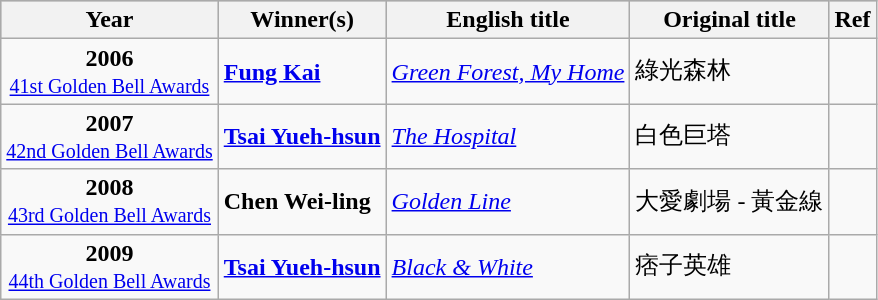<table class="wikitable">
<tr style="background:#bebebe;">
<th>Year</th>
<th>Winner(s)</th>
<th>English title</th>
<th>Original title</th>
<th>Ref</th>
</tr>
<tr>
<td style="text-align:center"><strong>2006</strong> <br> <small><a href='#'>41st Golden Bell Awards</a></small></td>
<td><strong><a href='#'>Fung Kai</a></strong></td>
<td><em><a href='#'>Green Forest, My Home</a></em></td>
<td>綠光森林</td>
<td></td>
</tr>
<tr>
<td style="text-align:center"><strong>2007</strong> <br> <small><a href='#'>42nd Golden Bell Awards</a></small></td>
<td><strong><a href='#'>Tsai Yueh-hsun</a></strong></td>
<td><em><a href='#'>The Hospital</a></em></td>
<td>白色巨塔</td>
<td></td>
</tr>
<tr>
<td style="text-align:center"><strong>2008</strong> <br> <small><a href='#'>43rd Golden Bell Awards</a></small></td>
<td><strong>Chen Wei-ling</strong></td>
<td><em><a href='#'>Golden Line</a></em></td>
<td>大愛劇場 - 黃金線</td>
<td></td>
</tr>
<tr>
<td style="text-align:center"><strong>2009</strong> <br> <small><a href='#'>44th Golden Bell Awards</a></small></td>
<td><strong><a href='#'>Tsai Yueh-hsun</a></strong></td>
<td><em><a href='#'>Black & White</a></em></td>
<td>痞子英雄</td>
<td></td>
</tr>
</table>
